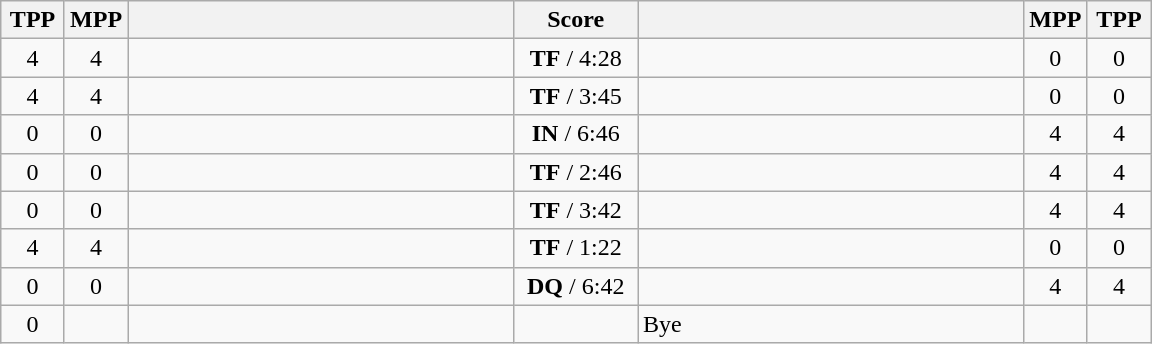<table class="wikitable" style="text-align: center;" |>
<tr>
<th width="35">TPP</th>
<th width="35">MPP</th>
<th width="250"></th>
<th width="75">Score</th>
<th width="250"></th>
<th width="35">MPP</th>
<th width="35">TPP</th>
</tr>
<tr>
<td>4</td>
<td>4</td>
<td style="text-align:left;"></td>
<td><strong>TF</strong> / 4:28</td>
<td style="text-align:left;"><strong></strong></td>
<td>0</td>
<td>0</td>
</tr>
<tr>
<td>4</td>
<td>4</td>
<td style="text-align:left;"></td>
<td><strong>TF</strong> / 3:45</td>
<td style="text-align:left;"><strong></strong></td>
<td>0</td>
<td>0</td>
</tr>
<tr>
<td>0</td>
<td>0</td>
<td style="text-align:left;"><strong></strong></td>
<td><strong>IN</strong> / 6:46</td>
<td style="text-align:left;"></td>
<td>4</td>
<td>4</td>
</tr>
<tr>
<td>0</td>
<td>0</td>
<td style="text-align:left;"><strong></strong></td>
<td><strong>TF</strong> / 2:46</td>
<td style="text-align:left;"></td>
<td>4</td>
<td>4</td>
</tr>
<tr>
<td>0</td>
<td>0</td>
<td style="text-align:left;"><strong></strong></td>
<td><strong>TF</strong> / 3:42</td>
<td style="text-align:left;"></td>
<td>4</td>
<td>4</td>
</tr>
<tr>
<td>4</td>
<td>4</td>
<td style="text-align:left;"></td>
<td><strong>TF</strong> / 1:22</td>
<td style="text-align:left;"><strong></strong></td>
<td>0</td>
<td>0</td>
</tr>
<tr>
<td>0</td>
<td>0</td>
<td style="text-align:left;"><strong></strong></td>
<td><strong>DQ</strong> / 6:42</td>
<td style="text-align:left;"></td>
<td>4</td>
<td>4</td>
</tr>
<tr>
<td>0</td>
<td></td>
<td style="text-align:left;"><strong></strong></td>
<td></td>
<td style="text-align:left;">Bye</td>
<td></td>
<td></td>
</tr>
</table>
